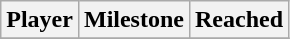<table class="wikitable sortable">
<tr align=center>
<th>Player</th>
<th>Milestone</th>
<th data-sort-type="date">Reached</th>
</tr>
<tr>
</tr>
</table>
